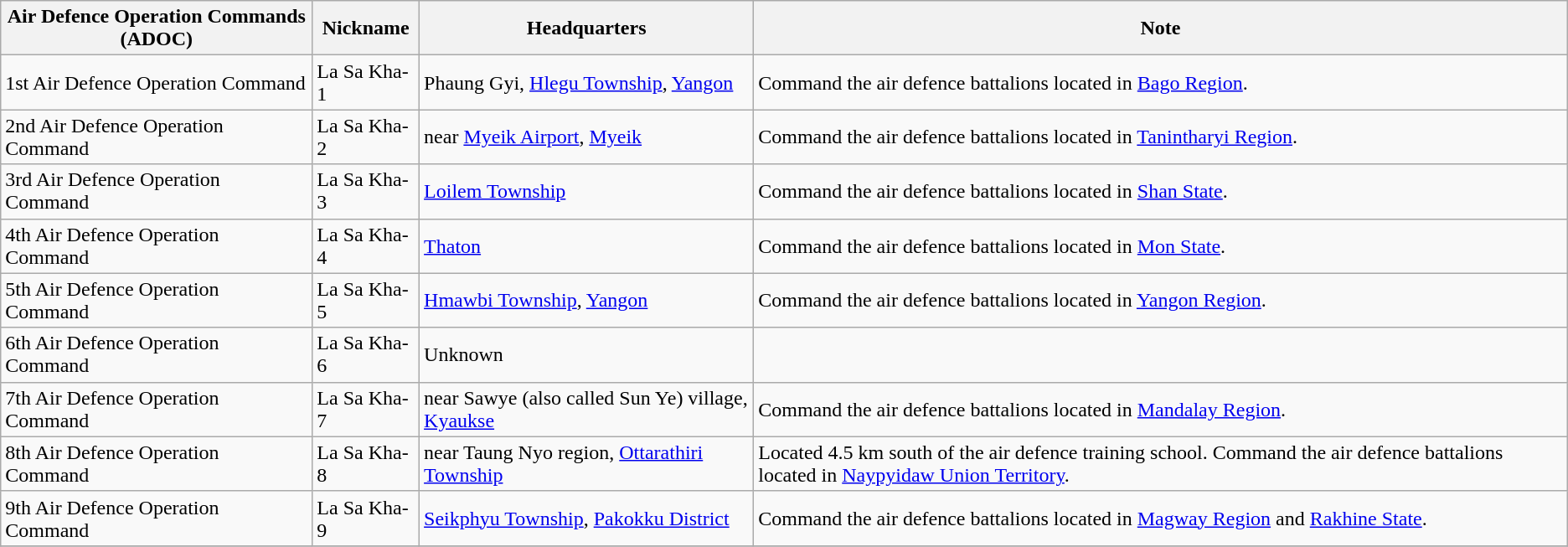<table class="wikitable">
<tr>
<th>Air Defence Operation Commands (ADOC)</th>
<th>Nickname</th>
<th>Headquarters</th>
<th>Note</th>
</tr>
<tr>
<td>1st Air Defence Operation Command</td>
<td>La Sa Kha-1</td>
<td>Phaung Gyi, <a href='#'>Hlegu Township</a>, <a href='#'>Yangon</a></td>
<td>Command the air defence battalions located in <a href='#'>Bago Region</a>.</td>
</tr>
<tr>
<td>2nd Air Defence Operation Command</td>
<td>La Sa Kha-2</td>
<td>near <a href='#'>Myeik Airport</a>, <a href='#'>Myeik</a></td>
<td>Command the air defence battalions located in <a href='#'>Tanintharyi Region</a>.</td>
</tr>
<tr>
<td>3rd Air Defence Operation Command</td>
<td>La Sa Kha-3</td>
<td><a href='#'>Loilem Township</a></td>
<td>Command the air defence battalions located in <a href='#'>Shan State</a>.</td>
</tr>
<tr>
<td>4th Air Defence Operation Command</td>
<td>La Sa Kha-4</td>
<td><a href='#'>Thaton</a></td>
<td>Command the air defence battalions located in <a href='#'>Mon State</a>.</td>
</tr>
<tr>
<td>5th Air Defence Operation Command</td>
<td>La Sa Kha-5</td>
<td><a href='#'>Hmawbi Township</a>, <a href='#'>Yangon</a></td>
<td>Command the air defence battalions located in <a href='#'>Yangon Region</a>.</td>
</tr>
<tr>
<td>6th Air Defence Operation Command</td>
<td>La Sa Kha-6</td>
<td>Unknown</td>
<td></td>
</tr>
<tr>
<td>7th Air Defence Operation Command</td>
<td>La Sa Kha-7</td>
<td>near Sawye (also called Sun Ye) village, <a href='#'>Kyaukse</a></td>
<td>Command the air defence battalions located in <a href='#'>Mandalay Region</a>.</td>
</tr>
<tr>
<td>8th Air Defence Operation Command</td>
<td>La Sa Kha-8</td>
<td>near Taung Nyo region, <a href='#'>Ottarathiri Township</a></td>
<td>Located 4.5 km south of the air defence training school. Command the air defence battalions located in <a href='#'>Naypyidaw Union Territory</a>.</td>
</tr>
<tr>
<td>9th Air Defence Operation Command</td>
<td>La Sa Kha-9</td>
<td><a href='#'>Seikphyu Township</a>, <a href='#'>Pakokku District</a></td>
<td>Command the air defence battalions located in <a href='#'>Magway Region</a> and <a href='#'>Rakhine State</a>.</td>
</tr>
<tr>
</tr>
</table>
